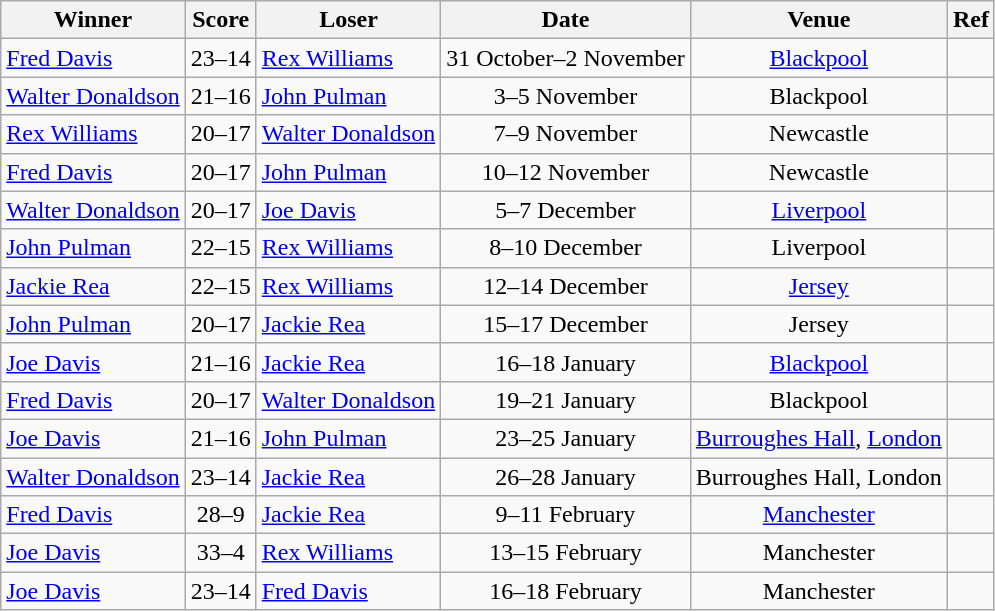<table class="wikitable" style="text-align:center">
<tr>
<th>Winner</th>
<th>Score</th>
<th>Loser</th>
<th>Date</th>
<th>Venue</th>
<th>Ref</th>
</tr>
<tr>
<td align=left><a href='#'>Fred Davis</a></td>
<td>23–14</td>
<td align=left><a href='#'>Rex Williams</a></td>
<td>31 October–2 November</td>
<td><a href='#'>Blackpool</a></td>
<td></td>
</tr>
<tr>
<td align=left><a href='#'>Walter Donaldson</a></td>
<td>21–16</td>
<td align=left><a href='#'>John Pulman</a></td>
<td>3–5 November</td>
<td>Blackpool</td>
<td></td>
</tr>
<tr>
<td align=left><a href='#'>Rex Williams</a></td>
<td>20–17</td>
<td align=left><a href='#'>Walter Donaldson</a></td>
<td>7–9 November</td>
<td>Newcastle</td>
<td></td>
</tr>
<tr>
<td align=left><a href='#'>Fred Davis</a></td>
<td>20–17</td>
<td align=left><a href='#'>John Pulman</a></td>
<td>10–12 November</td>
<td>Newcastle</td>
<td></td>
</tr>
<tr>
<td align=left><a href='#'>Walter Donaldson</a></td>
<td>20–17</td>
<td align=left><a href='#'>Joe Davis</a></td>
<td>5–7 December</td>
<td><a href='#'>Liverpool</a></td>
<td></td>
</tr>
<tr>
<td align=left><a href='#'>John Pulman</a></td>
<td>22–15</td>
<td align=left><a href='#'>Rex Williams</a></td>
<td>8–10 December</td>
<td>Liverpool</td>
<td></td>
</tr>
<tr>
<td align=left><a href='#'>Jackie Rea</a></td>
<td>22–15</td>
<td align=left><a href='#'>Rex Williams</a></td>
<td>12–14 December</td>
<td><a href='#'>Jersey</a></td>
<td></td>
</tr>
<tr>
<td align=left><a href='#'>John Pulman</a></td>
<td>20–17</td>
<td align=left><a href='#'>Jackie Rea</a></td>
<td>15–17 December</td>
<td>Jersey</td>
<td></td>
</tr>
<tr>
<td align=left><a href='#'>Joe Davis</a></td>
<td>21–16</td>
<td align=left><a href='#'>Jackie Rea</a></td>
<td>16–18 January</td>
<td><a href='#'>Blackpool</a></td>
<td></td>
</tr>
<tr>
<td align=left><a href='#'>Fred Davis</a></td>
<td>20–17</td>
<td align=left><a href='#'>Walter Donaldson</a></td>
<td>19–21 January</td>
<td>Blackpool</td>
<td></td>
</tr>
<tr>
<td align=left><a href='#'>Joe Davis</a></td>
<td>21–16</td>
<td align=left><a href='#'>John Pulman</a></td>
<td>23–25 January</td>
<td><a href='#'>Burroughes Hall</a>, <a href='#'>London</a></td>
<td></td>
</tr>
<tr>
<td align=left><a href='#'>Walter Donaldson</a></td>
<td>23–14</td>
<td align=left><a href='#'>Jackie Rea</a></td>
<td>26–28 January</td>
<td>Burroughes Hall, London</td>
<td></td>
</tr>
<tr>
<td align=left><a href='#'>Fred Davis</a></td>
<td>28–9</td>
<td align=left><a href='#'>Jackie Rea</a></td>
<td>9–11 February</td>
<td><a href='#'>Manchester</a></td>
<td></td>
</tr>
<tr>
<td align=left><a href='#'>Joe Davis</a></td>
<td>33–4</td>
<td align=left><a href='#'>Rex Williams</a></td>
<td>13–15 February</td>
<td>Manchester</td>
<td></td>
</tr>
<tr>
<td align=left><a href='#'>Joe Davis</a></td>
<td>23–14</td>
<td align=left><a href='#'>Fred Davis</a></td>
<td>16–18 February</td>
<td>Manchester</td>
<td></td>
</tr>
</table>
